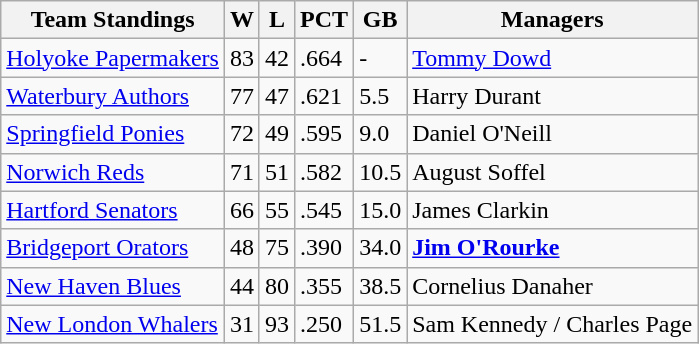<table class="wikitable">
<tr>
<th>Team Standings</th>
<th>W</th>
<th>L</th>
<th>PCT</th>
<th>GB</th>
<th>Managers</th>
</tr>
<tr>
<td><a href='#'>Holyoke Papermakers</a></td>
<td>83</td>
<td>42</td>
<td>.664</td>
<td>-</td>
<td><a href='#'>Tommy Dowd</a></td>
</tr>
<tr>
<td><a href='#'>Waterbury Authors</a></td>
<td>77</td>
<td>47</td>
<td>.621</td>
<td>5.5</td>
<td>Harry Durant</td>
</tr>
<tr>
<td><a href='#'>Springfield Ponies</a></td>
<td>72</td>
<td>49</td>
<td>.595</td>
<td>9.0</td>
<td>Daniel O'Neill</td>
</tr>
<tr>
<td><a href='#'>Norwich Reds</a></td>
<td>71</td>
<td>51</td>
<td>.582</td>
<td>10.5</td>
<td>August Soffel</td>
</tr>
<tr>
<td><a href='#'>Hartford Senators</a></td>
<td>66</td>
<td>55</td>
<td>.545</td>
<td>15.0</td>
<td>James Clarkin</td>
</tr>
<tr>
<td><a href='#'>Bridgeport Orators</a></td>
<td>48</td>
<td>75</td>
<td>.390</td>
<td>34.0</td>
<td><strong><a href='#'>Jim O'Rourke</a></strong></td>
</tr>
<tr>
<td><a href='#'>New Haven Blues</a></td>
<td>44</td>
<td>80</td>
<td>.355</td>
<td>38.5</td>
<td>Cornelius Danaher</td>
</tr>
<tr>
<td><a href='#'>New London Whalers</a></td>
<td>31</td>
<td>93</td>
<td>.250</td>
<td>51.5</td>
<td>Sam Kennedy / Charles Page</td>
</tr>
</table>
